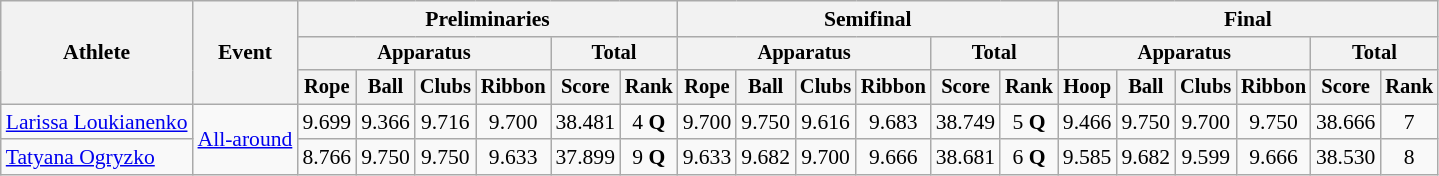<table class=wikitable style=font-size:90%;text-align:center>
<tr>
<th rowspan=3>Athlete</th>
<th rowspan=3>Event</th>
<th colspan=6>Preliminaries</th>
<th colspan=6>Semifinal</th>
<th colspan=6>Final</th>
</tr>
<tr style=font-size:95%>
<th colspan=4>Apparatus</th>
<th colspan=2>Total</th>
<th colspan=4>Apparatus</th>
<th colspan=2>Total</th>
<th colspan=4>Apparatus</th>
<th colspan=2>Total</th>
</tr>
<tr style=font-size:95%>
<th>Rope</th>
<th>Ball</th>
<th>Clubs</th>
<th>Ribbon</th>
<th>Score</th>
<th>Rank</th>
<th>Rope</th>
<th>Ball</th>
<th>Clubs</th>
<th>Ribbon</th>
<th>Score</th>
<th>Rank</th>
<th>Hoop</th>
<th>Ball</th>
<th>Clubs</th>
<th>Ribbon</th>
<th>Score</th>
<th>Rank</th>
</tr>
<tr>
<td align=left><a href='#'>Larissa Loukianenko</a></td>
<td align=left rowspan=2><a href='#'>All-around</a></td>
<td>9.699</td>
<td>9.366</td>
<td>9.716</td>
<td>9.700</td>
<td>38.481</td>
<td>4 <strong>Q</strong></td>
<td>9.700</td>
<td>9.750</td>
<td>9.616</td>
<td>9.683</td>
<td>38.749</td>
<td>5 <strong>Q</strong></td>
<td>9.466</td>
<td>9.750</td>
<td>9.700</td>
<td>9.750</td>
<td>38.666</td>
<td>7</td>
</tr>
<tr>
<td align=left><a href='#'>Tatyana Ogryzko</a></td>
<td>8.766</td>
<td>9.750</td>
<td>9.750</td>
<td>9.633</td>
<td>37.899</td>
<td>9 <strong>Q</strong></td>
<td>9.633</td>
<td>9.682</td>
<td>9.700</td>
<td>9.666</td>
<td>38.681</td>
<td>6 <strong>Q</strong></td>
<td>9.585</td>
<td>9.682</td>
<td>9.599</td>
<td>9.666</td>
<td>38.530</td>
<td>8</td>
</tr>
</table>
